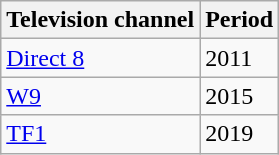<table class="wikitable" style="text-align: left">
<tr>
<th>Television channel</th>
<th>Period</th>
</tr>
<tr>
<td><a href='#'>Direct 8</a></td>
<td>2011</td>
</tr>
<tr>
<td><a href='#'>W9</a></td>
<td>2015</td>
</tr>
<tr>
<td><a href='#'>TF1</a></td>
<td>2019</td>
</tr>
</table>
